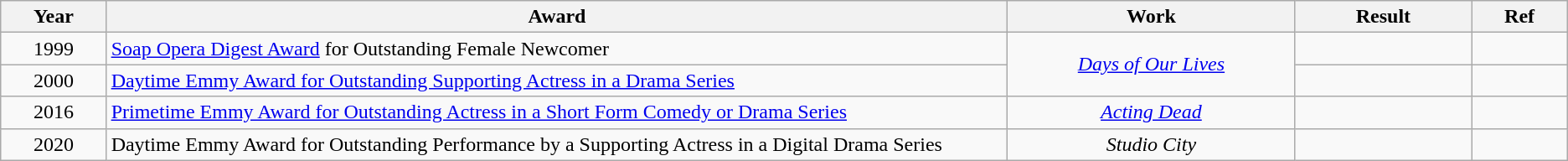<table class="wikitable sortable plainrowheaders">
<tr>
<th scope="col" style="width:0.5%;">Year</th>
<th scope="col" style="width:7%;">Award</th>
<th scope="col" style="width:2%;">Work</th>
<th scope="col" style="width:1%;">Result</th>
<th scope="col" style="width:0.5%;">Ref</th>
</tr>
<tr>
<td style="text-align:center;">1999</td>
<td><a href='#'>Soap Opera Digest Award</a> for Outstanding Female Newcomer</td>
<td rowspan="2" style="text-align:center;"><em><a href='#'>Days of Our Lives</a></em></td>
<td></td>
<td style="text-align:center;"></td>
</tr>
<tr>
<td style="text-align:center;">2000</td>
<td><a href='#'>Daytime Emmy Award for Outstanding Supporting Actress in a Drama Series</a></td>
<td></td>
<td style="text-align:center;"></td>
</tr>
<tr>
<td style="text-align:center;">2016</td>
<td><a href='#'>Primetime Emmy Award for Outstanding Actress in a Short Form Comedy or Drama Series</a></td>
<td rowspan="1" style="text-align:center;"><em><a href='#'>Acting Dead</a></em></td>
<td></td>
<td style="text-align:center;"></td>
</tr>
<tr>
<td style="text-align:center;">2020</td>
<td>Daytime Emmy Award for Outstanding Performance by a Supporting Actress in a Digital Drama Series</td>
<td rowspan="1" style="text-align:center;"><em>Studio City</em></td>
<td></td>
<td style="text-align:center;"></td>
</tr>
</table>
